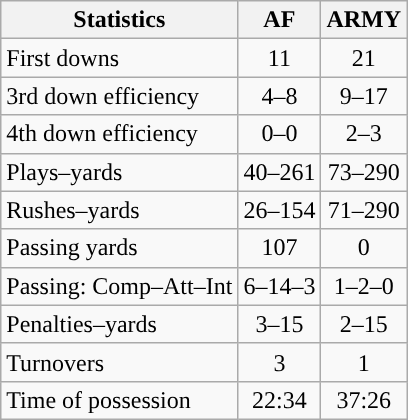<table class="wikitable">
<tr>
<th>Statistics</th>
<th>AF</th>
<th>ARMY</th>
</tr>
<tr>
<td>First downs</td>
<td align=center>11</td>
<td align="center">21</td>
</tr>
<tr>
<td>3rd down efficiency</td>
<td align=center>4–8</td>
<td align="center">9–17</td>
</tr>
<tr>
<td>4th down efficiency</td>
<td align=center>0–0</td>
<td align="center">2–3</td>
</tr>
<tr>
<td>Plays–yards</td>
<td align=center>40–261</td>
<td align="center">73–290</td>
</tr>
<tr>
<td>Rushes–yards</td>
<td align=center>26–154</td>
<td align="center">71–290</td>
</tr>
<tr>
<td>Passing yards</td>
<td align=center>107</td>
<td align="center">0</td>
</tr>
<tr>
<td>Passing: Comp–Att–Int</td>
<td align=center>6–14–3</td>
<td align="center">1–2–0</td>
</tr>
<tr>
<td>Penalties–yards</td>
<td align=center>3–15</td>
<td align="center">2–15</td>
</tr>
<tr>
<td>Turnovers</td>
<td align=center>3</td>
<td align="center">1</td>
</tr>
<tr>
<td>Time of possession</td>
<td align=center>22:34</td>
<td align="center">37:26</td>
</tr>
</table>
